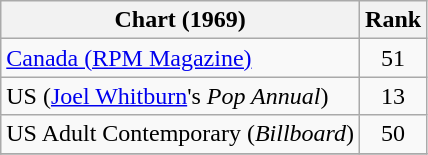<table class="wikitable">
<tr>
<th align="left">Chart (1969)</th>
<th style="text-align:center;">Rank</th>
</tr>
<tr>
<td><a href='#'>Canada (RPM Magazine)</a></td>
<td style="text-align:center;">51</td>
</tr>
<tr>
<td>US (<a href='#'>Joel Whitburn</a>'s <em>Pop Annual</em>)</td>
<td style="text-align:center;">13</td>
</tr>
<tr>
<td>US Adult Contemporary (<em>Billboard</em>)</td>
<td style="text-align:center;">50</td>
</tr>
<tr>
</tr>
</table>
